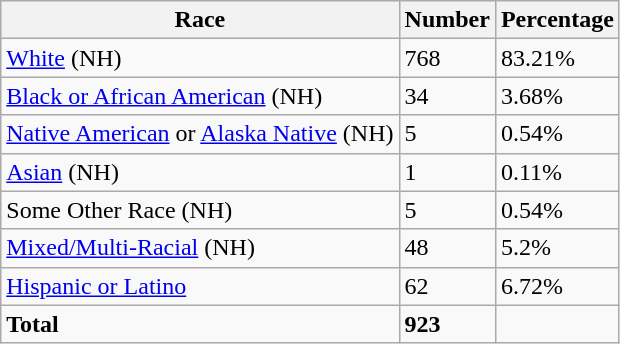<table class="wikitable">
<tr>
<th>Race</th>
<th>Number</th>
<th>Percentage</th>
</tr>
<tr>
<td><a href='#'>White</a> (NH)</td>
<td>768</td>
<td>83.21%</td>
</tr>
<tr>
<td><a href='#'>Black or African American</a> (NH)</td>
<td>34</td>
<td>3.68%</td>
</tr>
<tr>
<td><a href='#'>Native American</a> or <a href='#'>Alaska Native</a> (NH)</td>
<td>5</td>
<td>0.54%</td>
</tr>
<tr>
<td><a href='#'>Asian</a> (NH)</td>
<td>1</td>
<td>0.11%</td>
</tr>
<tr>
<td>Some Other Race (NH)</td>
<td>5</td>
<td>0.54%</td>
</tr>
<tr>
<td><a href='#'>Mixed/Multi-Racial</a> (NH)</td>
<td>48</td>
<td>5.2%</td>
</tr>
<tr>
<td><a href='#'>Hispanic or Latino</a></td>
<td>62</td>
<td>6.72%</td>
</tr>
<tr>
<td><strong>Total</strong></td>
<td><strong>923</strong></td>
<td></td>
</tr>
</table>
